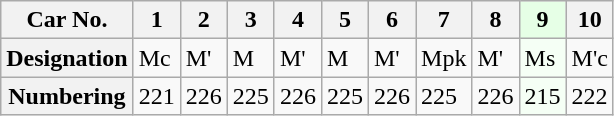<table class="wikitable">
<tr>
<th>Car No.</th>
<th>1</th>
<th>2</th>
<th>3</th>
<th>4</th>
<th>5</th>
<th>6</th>
<th>7</th>
<th>8</th>
<th style="background: #E6FFE6">9</th>
<th>10</th>
</tr>
<tr>
<th>Designation</th>
<td>Mc</td>
<td>M'</td>
<td>M</td>
<td>M'</td>
<td>M</td>
<td>M'</td>
<td>Mpk</td>
<td>M'</td>
<td style="background: #F5FFF5">Ms</td>
<td>M'c</td>
</tr>
<tr>
<th>Numbering</th>
<td>221</td>
<td>226</td>
<td>225</td>
<td>226</td>
<td>225</td>
<td>226</td>
<td>225</td>
<td>226</td>
<td style="background: #F5FFF5">215</td>
<td>222</td>
</tr>
</table>
